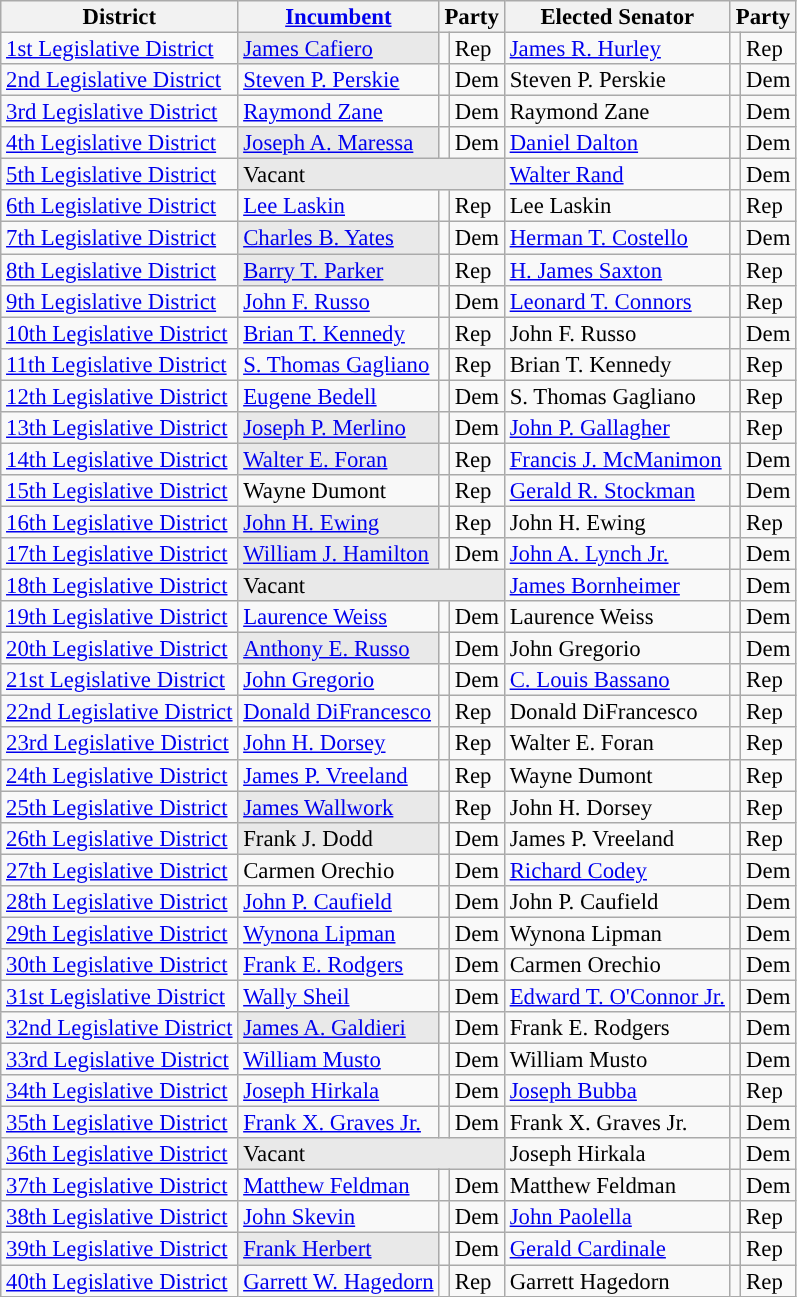<table class="sortable wikitable" style="font-size:95%;line-height:14px;">
<tr>
<th>District</th>
<th class="unsortable"><a href='#'>Incumbent</a></th>
<th colspan="2">Party</th>
<th class="unsortable">Elected Senator</th>
<th colspan="2">Party</th>
</tr>
<tr>
<td><a href='#'>1st Legislative District</a></td>
<td style="background:#E9E9E9;"><a href='#'>James Cafiero</a></td>
<td style="background:"></td>
<td>Rep</td>
<td><a href='#'>James R. Hurley</a></td>
<td style="background:"></td>
<td>Rep</td>
</tr>
<tr>
<td><a href='#'>2nd Legislative District</a></td>
<td><a href='#'>Steven P. Perskie</a></td>
<td style="background:"></td>
<td>Dem</td>
<td>Steven P. Perskie</td>
<td style="background:"></td>
<td>Dem</td>
</tr>
<tr>
<td><a href='#'>3rd Legislative District</a></td>
<td><a href='#'>Raymond Zane</a></td>
<td style="background:"></td>
<td>Dem</td>
<td>Raymond Zane</td>
<td style="background:"></td>
<td>Dem</td>
</tr>
<tr>
<td><a href='#'>4th Legislative District</a></td>
<td style="background:#E9E9E9;"><a href='#'>Joseph A. Maressa</a></td>
<td style="background:"></td>
<td>Dem</td>
<td><a href='#'>Daniel Dalton</a></td>
<td style="background:"></td>
<td>Dem</td>
</tr>
<tr>
<td><a href='#'>5th Legislative District</a></td>
<td colspan="3" style="background:#E9E9E9;">Vacant</td>
<td><a href='#'>Walter Rand</a></td>
<td style="background:"></td>
<td>Dem</td>
</tr>
<tr>
<td><a href='#'>6th Legislative District</a></td>
<td><a href='#'>Lee Laskin</a></td>
<td style="background:"></td>
<td>Rep</td>
<td>Lee Laskin</td>
<td style="background:"></td>
<td>Rep</td>
</tr>
<tr>
<td><a href='#'>7th Legislative District</a></td>
<td style="background:#E9E9E9;"><a href='#'>Charles B. Yates</a></td>
<td style="background:"></td>
<td>Dem</td>
<td><a href='#'>Herman T. Costello</a></td>
<td style="background:"></td>
<td>Dem</td>
</tr>
<tr>
<td><a href='#'>8th Legislative District</a></td>
<td style="background:#E9E9E9;"><a href='#'>Barry T. Parker</a></td>
<td style="background:"></td>
<td>Rep</td>
<td><a href='#'>H. James Saxton</a></td>
<td style="background:"></td>
<td>Rep</td>
</tr>
<tr>
<td><a href='#'>9th Legislative District</a></td>
<td><a href='#'>John F. Russo</a></td>
<td style="background:"></td>
<td>Dem</td>
<td><a href='#'>Leonard T. Connors</a></td>
<td style="background:"></td>
<td>Rep</td>
</tr>
<tr>
<td><a href='#'>10th Legislative District</a></td>
<td><a href='#'>Brian T. Kennedy</a></td>
<td style="background:"></td>
<td>Rep</td>
<td>John F. Russo</td>
<td style="background:"></td>
<td>Dem</td>
</tr>
<tr>
<td><a href='#'>11th Legislative District</a></td>
<td><a href='#'>S. Thomas Gagliano</a></td>
<td style="background:"></td>
<td>Rep</td>
<td>Brian T. Kennedy</td>
<td style="background:"></td>
<td>Rep</td>
</tr>
<tr>
<td><a href='#'>12th Legislative District</a></td>
<td><a href='#'>Eugene Bedell</a></td>
<td style="background:"></td>
<td>Dem</td>
<td>S. Thomas Gagliano</td>
<td style="background:"></td>
<td>Rep</td>
</tr>
<tr>
<td><a href='#'>13th Legislative District</a></td>
<td style="background:#E9E9E9;"><a href='#'>Joseph P. Merlino</a></td>
<td style="background:"></td>
<td>Dem</td>
<td><a href='#'>John P. Gallagher</a></td>
<td style="background:"></td>
<td>Rep</td>
</tr>
<tr>
<td><a href='#'>14th Legislative District</a></td>
<td style="background:#E9E9E9;"><a href='#'>Walter E. Foran</a></td>
<td style="background:"></td>
<td>Rep</td>
<td><a href='#'>Francis J. McManimon</a></td>
<td style="background:"></td>
<td>Dem</td>
</tr>
<tr>
<td><a href='#'>15th Legislative District</a></td>
<td>Wayne Dumont</td>
<td style="background:"></td>
<td>Rep</td>
<td><a href='#'>Gerald R. Stockman</a></td>
<td style="background:"></td>
<td>Dem</td>
</tr>
<tr>
<td><a href='#'>16th Legislative District</a></td>
<td style="background:#E9E9E9;"><a href='#'>John H. Ewing</a></td>
<td style="background:"></td>
<td>Rep</td>
<td>John H. Ewing</td>
<td style="background:"></td>
<td>Rep</td>
</tr>
<tr>
<td><a href='#'>17th Legislative District</a></td>
<td style="background:#E9E9E9;"><a href='#'>William J. Hamilton</a></td>
<td style="background:"></td>
<td>Dem</td>
<td><a href='#'>John A. Lynch Jr.</a></td>
<td style="background:"></td>
<td>Dem</td>
</tr>
<tr>
<td><a href='#'>18th Legislative District</a></td>
<td colspan="3" style="background:#E9E9E9;">Vacant</td>
<td><a href='#'>James Bornheimer</a></td>
<td style="background:"></td>
<td>Dem</td>
</tr>
<tr>
<td><a href='#'>19th Legislative District</a></td>
<td><a href='#'>Laurence Weiss</a></td>
<td style="background:"></td>
<td>Dem</td>
<td>Laurence Weiss</td>
<td style="background:"></td>
<td>Dem</td>
</tr>
<tr>
<td><a href='#'>20th Legislative District</a></td>
<td style="background:#E9E9E9;"><a href='#'>Anthony E. Russo</a></td>
<td style="background:"></td>
<td>Dem</td>
<td>John Gregorio</td>
<td style="background:"></td>
<td>Dem</td>
</tr>
<tr>
<td><a href='#'>21st Legislative District</a></td>
<td><a href='#'>John Gregorio</a></td>
<td style="background:"></td>
<td>Dem</td>
<td><a href='#'>C. Louis Bassano</a></td>
<td style="background:"></td>
<td>Rep</td>
</tr>
<tr>
<td><a href='#'>22nd Legislative District</a></td>
<td><a href='#'>Donald DiFrancesco</a></td>
<td style="background:"></td>
<td>Rep</td>
<td>Donald DiFrancesco</td>
<td style="background:"></td>
<td>Rep</td>
</tr>
<tr>
<td><a href='#'>23rd Legislative District</a></td>
<td><a href='#'>John H. Dorsey</a></td>
<td style="background:"></td>
<td>Rep</td>
<td>Walter E. Foran</td>
<td style="background:"></td>
<td>Rep</td>
</tr>
<tr>
<td><a href='#'>24th Legislative District</a></td>
<td><a href='#'>James P. Vreeland</a></td>
<td style="background:"></td>
<td>Rep</td>
<td>Wayne Dumont</td>
<td style="background:"></td>
<td>Rep</td>
</tr>
<tr>
<td><a href='#'>25th Legislative District</a></td>
<td style="background:#E9E9E9;"><a href='#'>James Wallwork</a></td>
<td style="background:"></td>
<td>Rep</td>
<td>John H. Dorsey</td>
<td style="background:"></td>
<td>Rep</td>
</tr>
<tr>
<td><a href='#'>26th Legislative District</a></td>
<td style="background:#E9E9E9;">Frank J. Dodd</td>
<td style="background:"></td>
<td>Dem</td>
<td>James P. Vreeland</td>
<td style="background:"></td>
<td>Rep</td>
</tr>
<tr>
<td><a href='#'>27th Legislative District</a></td>
<td>Carmen Orechio</td>
<td style="background:"></td>
<td>Dem</td>
<td><a href='#'>Richard Codey</a></td>
<td style="background:"></td>
<td>Dem</td>
</tr>
<tr>
<td><a href='#'>28th Legislative District</a></td>
<td><a href='#'>John P. Caufield</a></td>
<td style="background:"></td>
<td>Dem</td>
<td>John P. Caufield</td>
<td style="background:"></td>
<td>Dem</td>
</tr>
<tr>
<td><a href='#'>29th Legislative District</a></td>
<td><a href='#'>Wynona Lipman</a></td>
<td style="background:"></td>
<td>Dem</td>
<td>Wynona Lipman</td>
<td style="background:"></td>
<td>Dem</td>
</tr>
<tr>
<td><a href='#'>30th Legislative District</a></td>
<td><a href='#'>Frank E. Rodgers</a></td>
<td style="background:"></td>
<td>Dem</td>
<td>Carmen Orechio</td>
<td style="background:"></td>
<td>Dem</td>
</tr>
<tr>
<td><a href='#'>31st Legislative District</a></td>
<td><a href='#'>Wally Sheil</a></td>
<td style="background:"></td>
<td>Dem</td>
<td><a href='#'>Edward T. O'Connor Jr.</a></td>
<td style="background:"></td>
<td>Dem</td>
</tr>
<tr>
<td><a href='#'>32nd Legislative District</a></td>
<td style="background:#E9E9E9;"><a href='#'>James A. Galdieri</a></td>
<td style="background:"></td>
<td>Dem</td>
<td>Frank E. Rodgers</td>
<td style="background:"></td>
<td>Dem</td>
</tr>
<tr>
<td><a href='#'>33rd Legislative District</a></td>
<td><a href='#'>William Musto</a></td>
<td style="background:"></td>
<td>Dem</td>
<td>William Musto</td>
<td style="background:"></td>
<td>Dem</td>
</tr>
<tr>
<td><a href='#'>34th Legislative District</a></td>
<td><a href='#'>Joseph Hirkala</a></td>
<td style="background:"></td>
<td>Dem</td>
<td><a href='#'>Joseph Bubba</a></td>
<td style="background:"></td>
<td>Rep</td>
</tr>
<tr>
<td><a href='#'>35th Legislative District</a></td>
<td><a href='#'>Frank X. Graves Jr.</a></td>
<td style="background:"></td>
<td>Dem</td>
<td>Frank X. Graves Jr.</td>
<td style="background:"></td>
<td>Dem</td>
</tr>
<tr>
<td><a href='#'>36th Legislative District</a></td>
<td colspan="3" style="background:#E9E9E9;">Vacant</td>
<td>Joseph Hirkala</td>
<td style="background:"></td>
<td>Dem</td>
</tr>
<tr>
<td><a href='#'>37th Legislative District</a></td>
<td><a href='#'>Matthew Feldman</a></td>
<td style="background:"></td>
<td>Dem</td>
<td>Matthew Feldman</td>
<td style="background:"></td>
<td>Dem</td>
</tr>
<tr>
<td><a href='#'>38th Legislative District</a></td>
<td><a href='#'>John Skevin</a></td>
<td style="background:"></td>
<td>Dem</td>
<td><a href='#'>John Paolella</a></td>
<td style="background:"></td>
<td>Rep</td>
</tr>
<tr>
<td><a href='#'>39th Legislative District</a></td>
<td style="background:#E9E9E9;"><a href='#'>Frank Herbert</a></td>
<td style="background:"></td>
<td>Dem</td>
<td><a href='#'>Gerald Cardinale</a></td>
<td style="background:"></td>
<td>Rep</td>
</tr>
<tr>
<td><a href='#'>40th Legislative District</a></td>
<td><a href='#'>Garrett W. Hagedorn</a></td>
<td style="background:"></td>
<td>Rep</td>
<td>Garrett Hagedorn</td>
<td style="background:"></td>
<td>Rep</td>
</tr>
</table>
